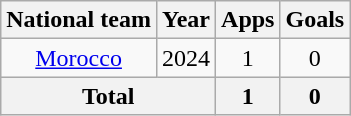<table class="wikitable" style="text-align:center">
<tr>
<th>National team</th>
<th>Year</th>
<th>Apps</th>
<th>Goals</th>
</tr>
<tr>
<td><a href='#'>Morocco</a></td>
<td>2024</td>
<td>1</td>
<td>0</td>
</tr>
<tr>
<th colspan="2">Total</th>
<th>1</th>
<th>0</th>
</tr>
</table>
